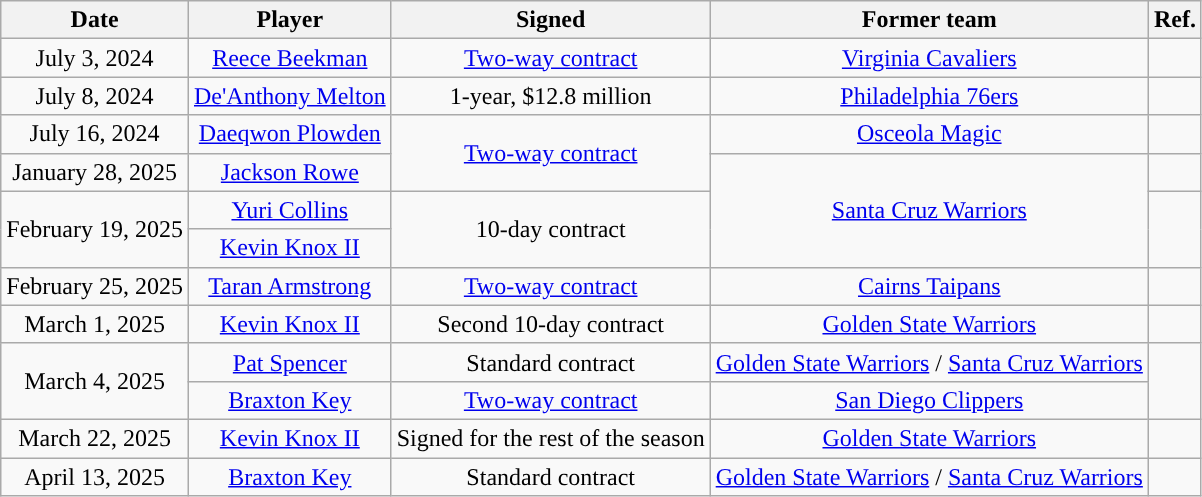<table class="wikitable sortable sortable" style="text-align: center">
<tr>
<th>Date</th>
<th>Player</th>
<th>Signed</th>
<th>Former team</th>
<th>Ref.</th>
</tr>
<tr>
<td>July 3, 2024</td>
<td><a href='#'>Reece Beekman</a></td>
<td><a href='#'>Two-way contract</a></td>
<td><a href='#'>Virginia Cavaliers</a> </td>
<td></td>
</tr>
<tr>
<td>July 8, 2024</td>
<td><a href='#'>De'Anthony Melton</a></td>
<td>1-year, $12.8 million</td>
<td><a href='#'>Philadelphia 76ers</a></td>
<td></td>
</tr>
<tr>
<td>July 16, 2024</td>
<td><a href='#'>Daeqwon Plowden</a></td>
<td rowspan="2"><a href='#'>Two-way contract</a></td>
<td><a href='#'>Osceola Magic</a> </td>
<td></td>
</tr>
<tr>
<td>January 28, 2025</td>
<td><a href='#'>Jackson Rowe</a></td>
<td rowspan="3"><a href='#'>Santa Cruz Warriors</a> </td>
<td></td>
</tr>
<tr>
<td rowspan="2">February 19, 2025</td>
<td><a href='#'>Yuri Collins</a></td>
<td rowspan="2">10-day contract</td>
<td rowspan="2"></td>
</tr>
<tr>
<td><a href='#'>Kevin Knox II</a></td>
</tr>
<tr>
<td>February 25, 2025</td>
<td><a href='#'>Taran Armstrong</a></td>
<td><a href='#'>Two-way contract</a></td>
<td> <a href='#'>Cairns Taipans</a> </td>
<td></td>
</tr>
<tr>
<td>March 1, 2025</td>
<td><a href='#'>Kevin Knox II</a></td>
<td>Second 10-day contract</td>
<td><a href='#'>Golden State Warriors</a></td>
<td></td>
</tr>
<tr>
<td rowspan="2">March 4, 2025</td>
<td><a href='#'>Pat Spencer</a></td>
<td>Standard contract </td>
<td><a href='#'>Golden State Warriors</a> / <a href='#'>Santa Cruz Warriors</a> </td>
<td rowspan="2"></td>
</tr>
<tr>
<td><a href='#'>Braxton Key</a></td>
<td><a href='#'>Two-way contract</a></td>
<td><a href='#'>San Diego Clippers</a> </td>
</tr>
<tr>
<td>March 22, 2025</td>
<td><a href='#'>Kevin Knox II</a></td>
<td>Signed for the rest of the season</td>
<td><a href='#'>Golden State Warriors</a></td>
<td></td>
</tr>
<tr>
<td>April 13, 2025</td>
<td><a href='#'>Braxton Key</a></td>
<td>Standard contract </td>
<td><a href='#'>Golden State Warriors</a> / <a href='#'>Santa Cruz Warriors</a> </td>
<td></td>
</tr>
</table>
